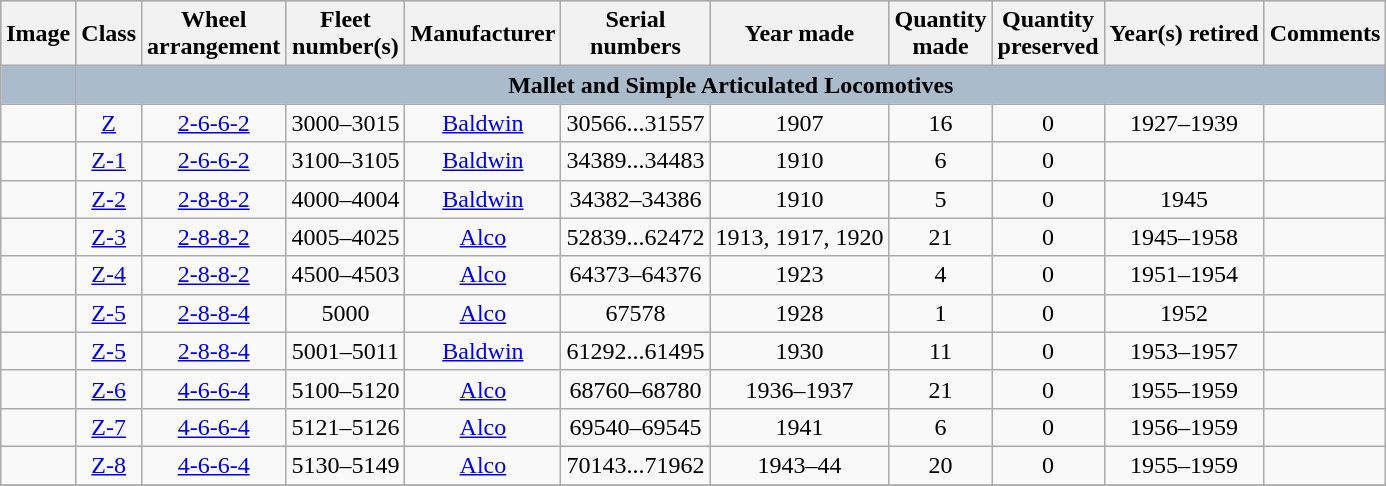<table class="wikitable" style="text-align:center">
<tr style="background:#AABBCC; font-weight:bold">
<th>Image</th>
<th>Class</th>
<th>Wheel<br>arrangement</th>
<th>Fleet<br>number(s)</th>
<th>Manufacturer</th>
<th>Serial<br>numbers</th>
<th>Year made</th>
<th>Quantity<br>made</th>
<th>Quantity<br>preserved</th>
<th>Year(s) retired</th>
<th>Comments</th>
</tr>
<tr style="background:#AABBCC; font-weight:bold">
<td></td>
<td colspan="10">Mallet and Simple Articulated Locomotives</td>
</tr>
<tr>
<td></td>
<td><a href='#'>Z</a></td>
<td><a href='#'>2-6-6-2</a></td>
<td>3000–3015</td>
<td><a href='#'>Baldwin</a></td>
<td>30566...31557</td>
<td>1907</td>
<td>16</td>
<td>0</td>
<td>1927–1939</td>
<td></td>
</tr>
<tr>
<td></td>
<td><a href='#'>Z-1</a></td>
<td><a href='#'>2-6-6-2</a></td>
<td>3100–3105</td>
<td><a href='#'>Baldwin</a></td>
<td>34389...34483</td>
<td>1910</td>
<td>6</td>
<td>0</td>
<td></td>
<td></td>
</tr>
<tr>
<td></td>
<td><a href='#'>Z-2</a></td>
<td><a href='#'>2-8-8-2</a></td>
<td>4000–4004</td>
<td><a href='#'>Baldwin</a></td>
<td>34382–34386</td>
<td>1910</td>
<td>5</td>
<td>0</td>
<td>1945</td>
<td></td>
</tr>
<tr>
<td></td>
<td><a href='#'>Z-3</a></td>
<td><a href='#'>2-8-8-2</a></td>
<td>4005–4025</td>
<td><a href='#'>Alco</a></td>
<td>52839...62472</td>
<td>1913, 1917, 1920</td>
<td>21</td>
<td>0</td>
<td>1945–1958</td>
<td></td>
</tr>
<tr>
<td></td>
<td><a href='#'>Z-4</a></td>
<td><a href='#'>2-8-8-2</a></td>
<td>4500–4503</td>
<td><a href='#'>Alco</a></td>
<td>64373–64376</td>
<td>1923</td>
<td>4</td>
<td>0</td>
<td>1951–1954</td>
<td></td>
</tr>
<tr>
<td></td>
<td><a href='#'>Z-5</a></td>
<td><a href='#'>2-8-8-4</a></td>
<td>5000</td>
<td><a href='#'>Alco</a></td>
<td>67578</td>
<td>1928</td>
<td>1</td>
<td>0</td>
<td>1952</td>
<td></td>
</tr>
<tr>
<td></td>
<td><a href='#'>Z-5</a></td>
<td><a href='#'>2-8-8-4</a></td>
<td>5001–5011</td>
<td><a href='#'>Baldwin</a></td>
<td>61292...61495</td>
<td>1930</td>
<td>11</td>
<td>0</td>
<td>1953–1957</td>
<td></td>
</tr>
<tr>
<td></td>
<td><a href='#'>Z-6</a></td>
<td><a href='#'>4-6-6-4</a></td>
<td>5100–5120</td>
<td><a href='#'>Alco</a></td>
<td>68760–68780</td>
<td>1936–1937</td>
<td>21</td>
<td>0</td>
<td>1955–1959</td>
<td></td>
</tr>
<tr>
<td></td>
<td><a href='#'>Z-7</a></td>
<td><a href='#'>4-6-6-4</a></td>
<td>5121–5126</td>
<td><a href='#'>Alco</a></td>
<td>69540–69545</td>
<td>1941</td>
<td>6</td>
<td>0</td>
<td>1956–1959</td>
<td></td>
</tr>
<tr>
<td></td>
<td><a href='#'>Z-8</a></td>
<td><a href='#'>4-6-6-4</a></td>
<td>5130–5149</td>
<td><a href='#'>Alco</a></td>
<td>70143...71962</td>
<td>1943–44</td>
<td>20</td>
<td>0</td>
<td>1955–1959</td>
<td></td>
</tr>
<tr>
</tr>
</table>
